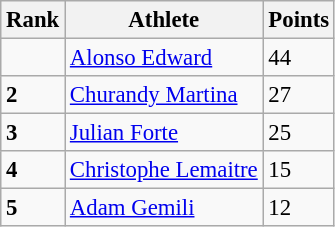<table class="wikitable" style="border-collapse: collapse; font-size: 95%;">
<tr>
<th>Rank</th>
<th>Athlete</th>
<th>Points</th>
</tr>
<tr>
<td></td>
<td><a href='#'>Alonso Edward</a></td>
<td>44</td>
</tr>
<tr>
<td><strong>2</strong></td>
<td><a href='#'>Churandy Martina</a></td>
<td>27</td>
</tr>
<tr>
<td><strong>3</strong></td>
<td><a href='#'>Julian Forte</a></td>
<td>25</td>
</tr>
<tr>
<td><strong>4</strong></td>
<td><a href='#'>Christophe Lemaitre</a></td>
<td>15</td>
</tr>
<tr>
<td><strong>5</strong></td>
<td><a href='#'>Adam Gemili</a></td>
<td>12</td>
</tr>
</table>
